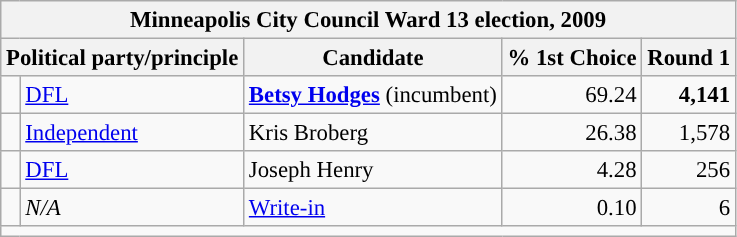<table class="wikitable" style="font-size:95%">
<tr>
<th colspan="5">Minneapolis City Council Ward 13 election, 2009</th>
</tr>
<tr>
<th colspan="2">Political party/principle</th>
<th>Candidate</th>
<th>% 1st Choice</th>
<th>Round 1</th>
</tr>
<tr>
<td style="background-color:"></td>
<td><a href='#'>DFL</a></td>
<td><strong><a href='#'>Betsy Hodges</a></strong> (incumbent)</td>
<td align="right">69.24</td>
<td align="right"><strong>4,141</strong></td>
</tr>
<tr>
<td style="background-color:"></td>
<td><a href='#'>Independent</a></td>
<td>Kris Broberg</td>
<td align="right">26.38</td>
<td align="right">1,578</td>
</tr>
<tr>
<td style="background-color:"></td>
<td><a href='#'>DFL</a></td>
<td>Joseph Henry</td>
<td align="right">4.28</td>
<td align="right">256</td>
</tr>
<tr>
<td style="background-color:"></td>
<td><em>N/A</em></td>
<td><a href='#'>Write-in</a></td>
<td align="right">0.10</td>
<td align="right">6</td>
</tr>
<tr>
<td colspan="5"></td>
</tr>
</table>
